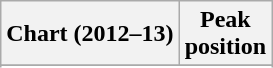<table class="wikitable sortable plainrowheaders">
<tr>
<th>Chart (2012–13)</th>
<th>Peak<br>position</th>
</tr>
<tr>
</tr>
<tr>
</tr>
<tr>
</tr>
<tr>
</tr>
</table>
